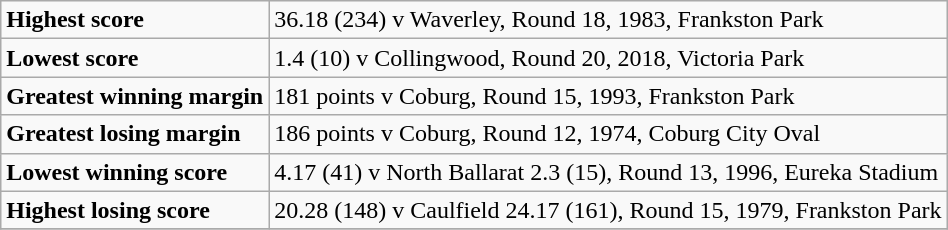<table class="wikitable">
<tr>
<td><strong>Highest score</strong></td>
<td>36.18 (234) v Waverley, Round 18, 1983, Frankston Park</td>
</tr>
<tr>
<td><strong>Lowest score</strong></td>
<td>1.4 (10) v Collingwood, Round 20, 2018, Victoria Park</td>
</tr>
<tr>
<td><strong>Greatest winning margin</strong></td>
<td>181 points v Coburg, Round 15, 1993, Frankston Park</td>
</tr>
<tr>
<td><strong>Greatest losing margin</strong></td>
<td>186 points v Coburg, Round 12, 1974, Coburg City Oval</td>
</tr>
<tr>
<td><strong>Lowest winning score</strong></td>
<td>4.17 (41) v North Ballarat 2.3 (15), Round 13, 1996, Eureka Stadium</td>
</tr>
<tr>
<td><strong>Highest losing score</strong></td>
<td>20.28 (148) v Caulfield 24.17 (161), Round 15, 1979, Frankston Park</td>
</tr>
<tr>
</tr>
</table>
